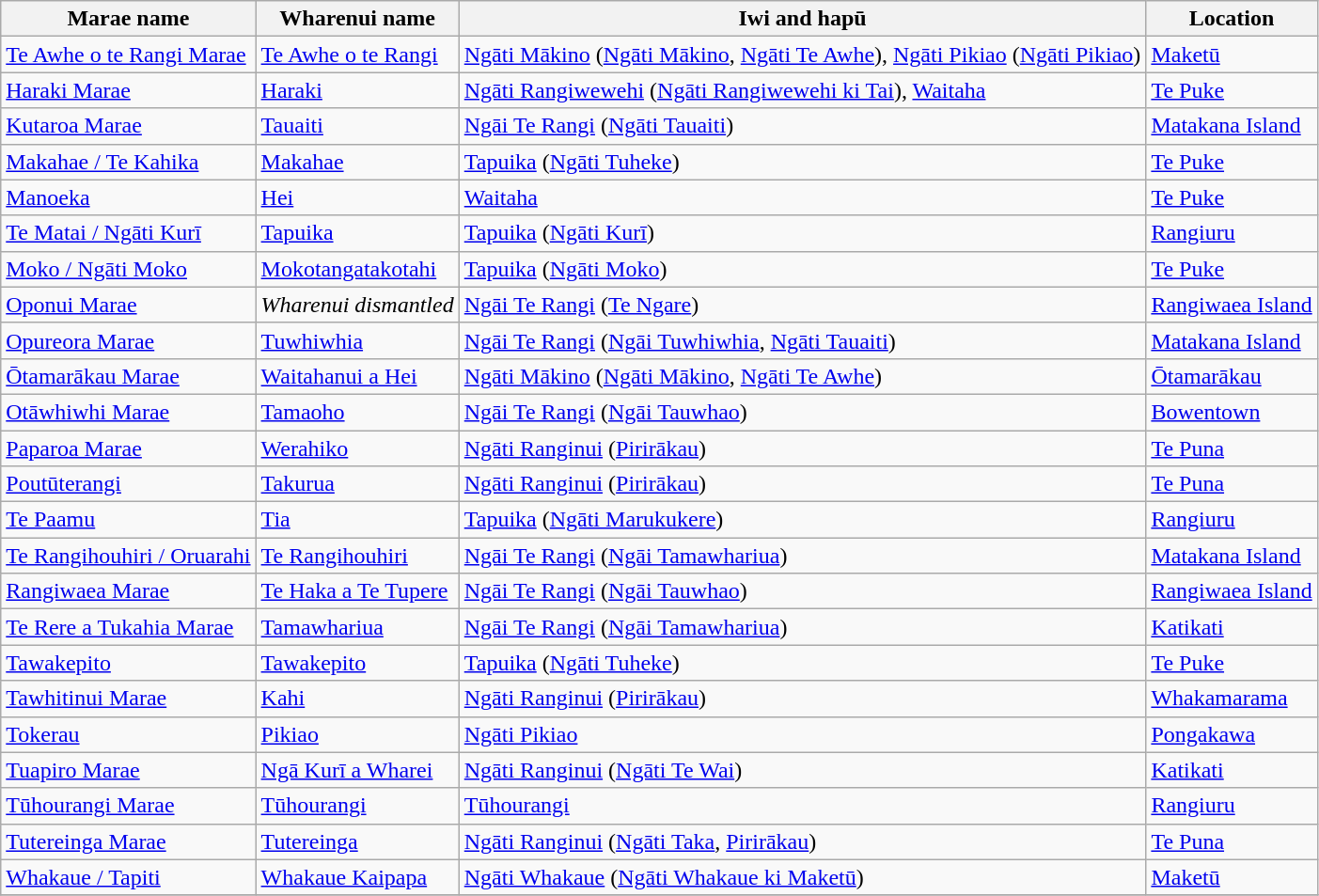<table class="wikitable sortable">
<tr>
<th>Marae name</th>
<th>Wharenui name</th>
<th>Iwi and hapū</th>
<th>Location</th>
</tr>
<tr>
<td><a href='#'>Te Awhe o te Rangi Marae</a></td>
<td><a href='#'>Te Awhe o te Rangi</a></td>
<td><a href='#'>Ngāti Mākino</a> (<a href='#'>Ngāti Mākino</a>, <a href='#'>Ngāti Te Awhe</a>), <a href='#'>Ngāti Pikiao</a> (<a href='#'>Ngāti Pikiao</a>)</td>
<td><a href='#'>Maketū</a></td>
</tr>
<tr>
<td><a href='#'>Haraki Marae</a></td>
<td><a href='#'>Haraki</a></td>
<td><a href='#'>Ngāti Rangiwewehi</a> (<a href='#'>Ngāti Rangiwewehi ki Tai</a>), <a href='#'>Waitaha</a></td>
<td><a href='#'>Te Puke</a></td>
</tr>
<tr>
<td><a href='#'>Kutaroa Marae</a></td>
<td><a href='#'>Tauaiti</a></td>
<td><a href='#'>Ngāi Te Rangi</a> (<a href='#'>Ngāti Tauaiti</a>)</td>
<td><a href='#'>Matakana Island</a></td>
</tr>
<tr>
<td><a href='#'>Makahae / Te Kahika</a></td>
<td><a href='#'>Makahae</a></td>
<td><a href='#'>Tapuika</a> (<a href='#'>Ngāti Tuheke</a>)</td>
<td><a href='#'>Te Puke</a></td>
</tr>
<tr>
<td><a href='#'>Manoeka</a></td>
<td><a href='#'>Hei</a></td>
<td><a href='#'>Waitaha</a></td>
<td><a href='#'>Te Puke</a></td>
</tr>
<tr>
<td><a href='#'>Te Matai / Ngāti Kurī</a></td>
<td><a href='#'>Tapuika</a></td>
<td><a href='#'>Tapuika</a> (<a href='#'>Ngāti Kurī</a>)</td>
<td><a href='#'>Rangiuru</a></td>
</tr>
<tr>
<td><a href='#'>Moko / Ngāti Moko</a></td>
<td><a href='#'>Mokotangatakotahi</a></td>
<td><a href='#'>Tapuika</a> (<a href='#'>Ngāti Moko</a>)</td>
<td><a href='#'>Te Puke</a></td>
</tr>
<tr>
<td><a href='#'>Oponui Marae</a></td>
<td><em>Wharenui dismantled</em></td>
<td><a href='#'>Ngāi Te Rangi</a> (<a href='#'>Te Ngare</a>)</td>
<td><a href='#'>Rangiwaea Island</a></td>
</tr>
<tr>
<td><a href='#'>Opureora Marae</a></td>
<td><a href='#'>Tuwhiwhia</a></td>
<td><a href='#'>Ngāi Te Rangi</a> (<a href='#'>Ngāi Tuwhiwhia</a>, <a href='#'>Ngāti Tauaiti</a>)</td>
<td><a href='#'>Matakana Island</a></td>
</tr>
<tr>
<td><a href='#'>Ōtamarākau Marae</a></td>
<td><a href='#'>Waitahanui a Hei</a></td>
<td><a href='#'>Ngāti Mākino</a> (<a href='#'>Ngāti Mākino</a>, <a href='#'>Ngāti Te Awhe</a>)</td>
<td><a href='#'>Ōtamarākau</a></td>
</tr>
<tr>
<td><a href='#'>Otāwhiwhi Marae</a></td>
<td><a href='#'>Tamaoho</a></td>
<td><a href='#'>Ngāi Te Rangi</a> (<a href='#'>Ngāi Tauwhao</a>)</td>
<td><a href='#'>Bowentown</a></td>
</tr>
<tr>
<td><a href='#'>Paparoa Marae</a></td>
<td><a href='#'>Werahiko</a></td>
<td><a href='#'>Ngāti Ranginui</a> (<a href='#'>Pirirākau</a>)</td>
<td><a href='#'>Te Puna</a></td>
</tr>
<tr>
<td><a href='#'>Poutūterangi</a></td>
<td><a href='#'>Takurua</a></td>
<td><a href='#'>Ngāti Ranginui</a> (<a href='#'>Pirirākau</a>)</td>
<td><a href='#'>Te Puna</a></td>
</tr>
<tr>
<td><a href='#'>Te Paamu</a></td>
<td><a href='#'>Tia</a></td>
<td><a href='#'>Tapuika</a> (<a href='#'>Ngāti Marukukere</a>)</td>
<td><a href='#'>Rangiuru</a></td>
</tr>
<tr>
<td><a href='#'>Te Rangihouhiri / Oruarahi</a></td>
<td><a href='#'>Te Rangihouhiri</a></td>
<td><a href='#'>Ngāi Te Rangi</a> (<a href='#'>Ngāi Tamawhariua</a>)</td>
<td><a href='#'>Matakana Island</a></td>
</tr>
<tr>
<td><a href='#'>Rangiwaea Marae</a></td>
<td><a href='#'>Te Haka a Te Tupere</a></td>
<td><a href='#'>Ngāi Te Rangi</a> (<a href='#'>Ngāi Tauwhao</a>)</td>
<td><a href='#'>Rangiwaea Island</a></td>
</tr>
<tr>
<td><a href='#'>Te Rere a Tukahia Marae</a></td>
<td><a href='#'>Tamawhariua</a></td>
<td><a href='#'>Ngāi Te Rangi</a> (<a href='#'>Ngāi Tamawhariua</a>)</td>
<td><a href='#'>Katikati</a></td>
</tr>
<tr>
<td><a href='#'>Tawakepito</a></td>
<td><a href='#'>Tawakepito</a></td>
<td><a href='#'>Tapuika</a> (<a href='#'>Ngāti Tuheke</a>)</td>
<td><a href='#'>Te Puke</a></td>
</tr>
<tr>
<td><a href='#'>Tawhitinui Marae</a></td>
<td><a href='#'>Kahi</a></td>
<td><a href='#'>Ngāti Ranginui</a> (<a href='#'>Pirirākau</a>)</td>
<td><a href='#'>Whakamarama</a></td>
</tr>
<tr>
<td><a href='#'>Tokerau</a></td>
<td><a href='#'>Pikiao</a></td>
<td><a href='#'>Ngāti Pikiao</a></td>
<td><a href='#'>Pongakawa</a></td>
</tr>
<tr>
<td><a href='#'>Tuapiro Marae</a></td>
<td><a href='#'>Ngā Kurī a Wharei</a></td>
<td><a href='#'>Ngāti Ranginui</a> (<a href='#'>Ngāti Te Wai</a>)</td>
<td><a href='#'>Katikati</a></td>
</tr>
<tr>
<td><a href='#'>Tūhourangi Marae</a></td>
<td><a href='#'>Tūhourangi</a></td>
<td><a href='#'>Tūhourangi</a></td>
<td><a href='#'>Rangiuru</a></td>
</tr>
<tr>
<td><a href='#'>Tutereinga Marae</a></td>
<td><a href='#'>Tutereinga</a></td>
<td><a href='#'>Ngāti Ranginui</a> (<a href='#'>Ngāti Taka</a>, <a href='#'>Pirirākau</a>)</td>
<td><a href='#'>Te Puna</a></td>
</tr>
<tr>
<td><a href='#'>Whakaue / Tapiti</a></td>
<td><a href='#'>Whakaue Kaipapa</a></td>
<td><a href='#'>Ngāti Whakaue</a> (<a href='#'>Ngāti Whakaue ki Maketū</a>)</td>
<td><a href='#'>Maketū</a></td>
</tr>
<tr>
</tr>
</table>
